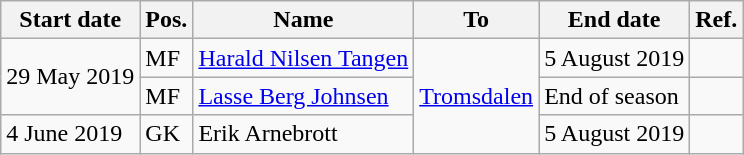<table class="wikitable">
<tr>
<th>Start date</th>
<th>Pos.</th>
<th>Name</th>
<th>To</th>
<th>End date</th>
<th>Ref.</th>
</tr>
<tr>
<td rowspan="2">29 May 2019</td>
<td>MF</td>
<td> <a href='#'>Harald Nilsen Tangen</a></td>
<td rowspan="3"><a href='#'>Tromsdalen</a></td>
<td>5 August 2019</td>
<td></td>
</tr>
<tr>
<td>MF</td>
<td> <a href='#'>Lasse Berg Johnsen</a></td>
<td>End of season</td>
<td></td>
</tr>
<tr>
<td>4 June 2019</td>
<td>GK</td>
<td> Erik Arnebrott</td>
<td>5 August 2019</td>
<td></td>
</tr>
</table>
